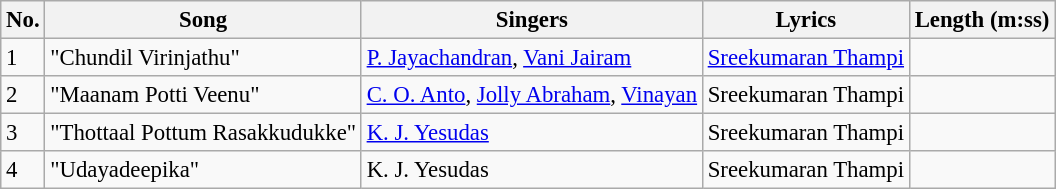<table class="wikitable" style="font-size:95%;">
<tr>
<th>No.</th>
<th>Song</th>
<th>Singers</th>
<th>Lyrics</th>
<th>Length (m:ss)</th>
</tr>
<tr>
<td>1</td>
<td>"Chundil Virinjathu"</td>
<td><a href='#'>P. Jayachandran</a>, <a href='#'>Vani Jairam</a></td>
<td><a href='#'>Sreekumaran Thampi</a></td>
<td></td>
</tr>
<tr>
<td>2</td>
<td>"Maanam Potti Veenu"</td>
<td><a href='#'>C. O. Anto</a>, <a href='#'>Jolly Abraham</a>, <a href='#'>Vinayan</a></td>
<td>Sreekumaran Thampi</td>
<td></td>
</tr>
<tr>
<td>3</td>
<td>"Thottaal Pottum Rasakkudukke"</td>
<td><a href='#'>K. J. Yesudas</a></td>
<td>Sreekumaran Thampi</td>
<td></td>
</tr>
<tr>
<td>4</td>
<td>"Udayadeepika"</td>
<td>K. J. Yesudas</td>
<td>Sreekumaran Thampi</td>
<td></td>
</tr>
</table>
